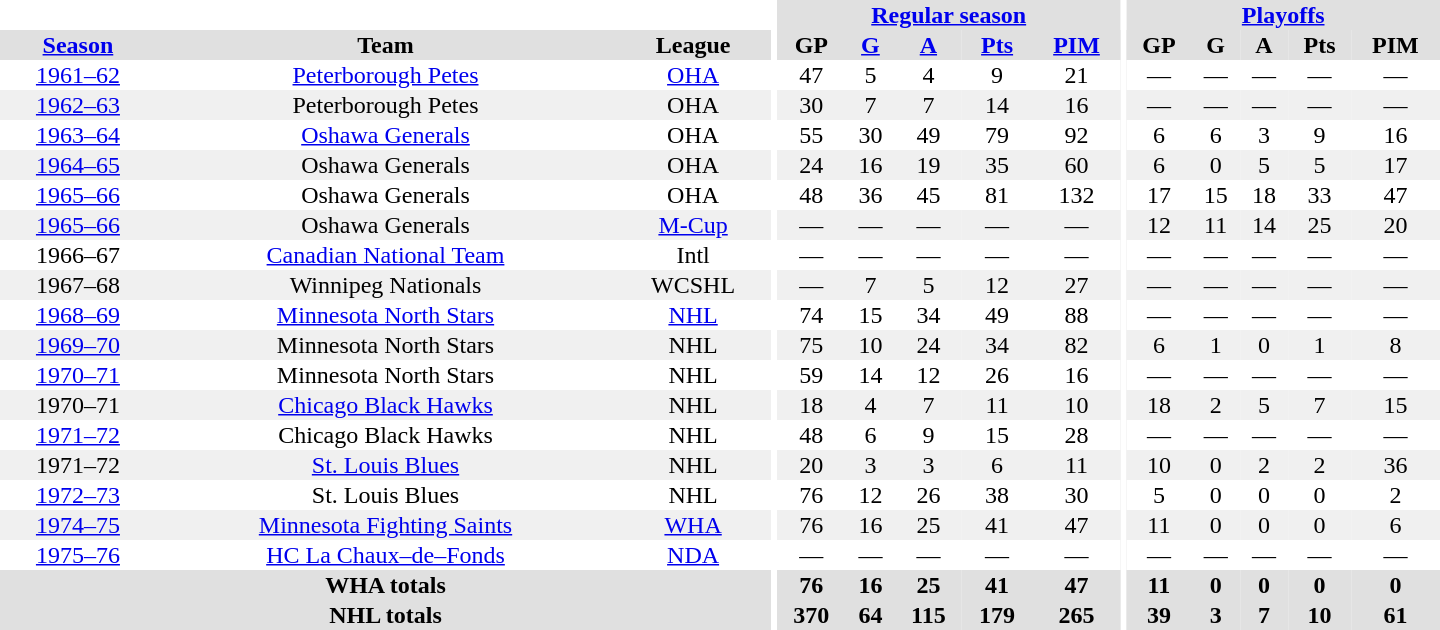<table border="0" cellpadding="1" cellspacing="0" style="text-align:center; width:60em">
<tr bgcolor="#e0e0e0">
<th colspan="3" bgcolor="#ffffff"></th>
<th rowspan="100" bgcolor="#ffffff"></th>
<th colspan="5"><a href='#'>Regular season</a></th>
<th rowspan="100" bgcolor="#ffffff"></th>
<th colspan="5"><a href='#'>Playoffs</a></th>
</tr>
<tr bgcolor="#e0e0e0">
<th><a href='#'>Season</a></th>
<th>Team</th>
<th>League</th>
<th>GP</th>
<th><a href='#'>G</a></th>
<th><a href='#'>A</a></th>
<th><a href='#'>Pts</a></th>
<th><a href='#'>PIM</a></th>
<th>GP</th>
<th>G</th>
<th>A</th>
<th>Pts</th>
<th>PIM</th>
</tr>
<tr>
<td><a href='#'>1961–62</a></td>
<td><a href='#'>Peterborough Petes</a></td>
<td><a href='#'>OHA</a></td>
<td>47</td>
<td>5</td>
<td>4</td>
<td>9</td>
<td>21</td>
<td>—</td>
<td>—</td>
<td>—</td>
<td>—</td>
<td>—</td>
</tr>
<tr bgcolor="#f0f0f0">
<td><a href='#'>1962–63</a></td>
<td>Peterborough Petes</td>
<td>OHA</td>
<td>30</td>
<td>7</td>
<td>7</td>
<td>14</td>
<td>16</td>
<td>—</td>
<td>—</td>
<td>—</td>
<td>—</td>
<td>—</td>
</tr>
<tr>
<td><a href='#'>1963–64</a></td>
<td><a href='#'>Oshawa Generals</a></td>
<td>OHA</td>
<td>55</td>
<td>30</td>
<td>49</td>
<td>79</td>
<td>92</td>
<td>6</td>
<td>6</td>
<td>3</td>
<td>9</td>
<td>16</td>
</tr>
<tr bgcolor="#f0f0f0">
<td><a href='#'>1964–65</a></td>
<td>Oshawa Generals</td>
<td>OHA</td>
<td>24</td>
<td>16</td>
<td>19</td>
<td>35</td>
<td>60</td>
<td>6</td>
<td>0</td>
<td>5</td>
<td>5</td>
<td>17</td>
</tr>
<tr>
<td><a href='#'>1965–66</a></td>
<td>Oshawa Generals</td>
<td>OHA</td>
<td>48</td>
<td>36</td>
<td>45</td>
<td>81</td>
<td>132</td>
<td>17</td>
<td>15</td>
<td>18</td>
<td>33</td>
<td>47</td>
</tr>
<tr bgcolor="#f0f0f0">
<td><a href='#'>1965–66</a></td>
<td>Oshawa Generals</td>
<td><a href='#'>M-Cup</a></td>
<td>—</td>
<td>—</td>
<td>—</td>
<td>—</td>
<td>—</td>
<td>12</td>
<td>11</td>
<td>14</td>
<td>25</td>
<td>20</td>
</tr>
<tr>
<td>1966–67</td>
<td><a href='#'>Canadian National Team</a></td>
<td>Intl</td>
<td>—</td>
<td>—</td>
<td>—</td>
<td>—</td>
<td>—</td>
<td>—</td>
<td>—</td>
<td>—</td>
<td>—</td>
<td>—</td>
</tr>
<tr bgcolor="#f0f0f0">
<td>1967–68</td>
<td>Winnipeg Nationals</td>
<td>WCSHL</td>
<td>—</td>
<td>7</td>
<td>5</td>
<td>12</td>
<td>27</td>
<td>—</td>
<td>—</td>
<td>—</td>
<td>—</td>
<td>—</td>
</tr>
<tr>
<td><a href='#'>1968–69</a></td>
<td><a href='#'>Minnesota North Stars</a></td>
<td><a href='#'>NHL</a></td>
<td>74</td>
<td>15</td>
<td>34</td>
<td>49</td>
<td>88</td>
<td>—</td>
<td>—</td>
<td>—</td>
<td>—</td>
<td>—</td>
</tr>
<tr bgcolor="#f0f0f0">
<td><a href='#'>1969–70</a></td>
<td>Minnesota North Stars</td>
<td>NHL</td>
<td>75</td>
<td>10</td>
<td>24</td>
<td>34</td>
<td>82</td>
<td>6</td>
<td>1</td>
<td>0</td>
<td>1</td>
<td>8</td>
</tr>
<tr>
<td><a href='#'>1970–71</a></td>
<td>Minnesota North Stars</td>
<td>NHL</td>
<td>59</td>
<td>14</td>
<td>12</td>
<td>26</td>
<td>16</td>
<td>—</td>
<td>—</td>
<td>—</td>
<td>—</td>
<td>—</td>
</tr>
<tr bgcolor="#f0f0f0">
<td>1970–71</td>
<td><a href='#'>Chicago Black Hawks</a></td>
<td>NHL</td>
<td>18</td>
<td>4</td>
<td>7</td>
<td>11</td>
<td>10</td>
<td>18</td>
<td>2</td>
<td>5</td>
<td>7</td>
<td>15</td>
</tr>
<tr>
<td><a href='#'>1971–72</a></td>
<td>Chicago Black Hawks</td>
<td>NHL</td>
<td>48</td>
<td>6</td>
<td>9</td>
<td>15</td>
<td>28</td>
<td>—</td>
<td>—</td>
<td>—</td>
<td>—</td>
<td>—</td>
</tr>
<tr bgcolor="#f0f0f0">
<td>1971–72</td>
<td><a href='#'>St. Louis Blues</a></td>
<td>NHL</td>
<td>20</td>
<td>3</td>
<td>3</td>
<td>6</td>
<td>11</td>
<td>10</td>
<td>0</td>
<td>2</td>
<td>2</td>
<td>36</td>
</tr>
<tr>
<td><a href='#'>1972–73</a></td>
<td>St. Louis Blues</td>
<td>NHL</td>
<td>76</td>
<td>12</td>
<td>26</td>
<td>38</td>
<td>30</td>
<td>5</td>
<td>0</td>
<td>0</td>
<td>0</td>
<td>2</td>
</tr>
<tr bgcolor="#f0f0f0">
<td><a href='#'>1974–75</a></td>
<td><a href='#'>Minnesota Fighting Saints</a></td>
<td><a href='#'>WHA</a></td>
<td>76</td>
<td>16</td>
<td>25</td>
<td>41</td>
<td>47</td>
<td>11</td>
<td>0</td>
<td>0</td>
<td>0</td>
<td>6</td>
</tr>
<tr>
<td><a href='#'>1975–76</a></td>
<td><a href='#'>HC La Chaux–de–Fonds</a></td>
<td><a href='#'>NDA</a></td>
<td>—</td>
<td>—</td>
<td>—</td>
<td>—</td>
<td>—</td>
<td>—</td>
<td>—</td>
<td>—</td>
<td>—</td>
<td>—</td>
</tr>
<tr bgcolor="#e0e0e0">
<th colspan="3">WHA totals</th>
<th>76</th>
<th>16</th>
<th>25</th>
<th>41</th>
<th>47</th>
<th>11</th>
<th>0</th>
<th>0</th>
<th>0</th>
<th>0</th>
</tr>
<tr bgcolor="#e0e0e0">
<th colspan="3">NHL totals</th>
<th>370</th>
<th>64</th>
<th>115</th>
<th>179</th>
<th>265</th>
<th>39</th>
<th>3</th>
<th>7</th>
<th>10</th>
<th>61</th>
</tr>
</table>
